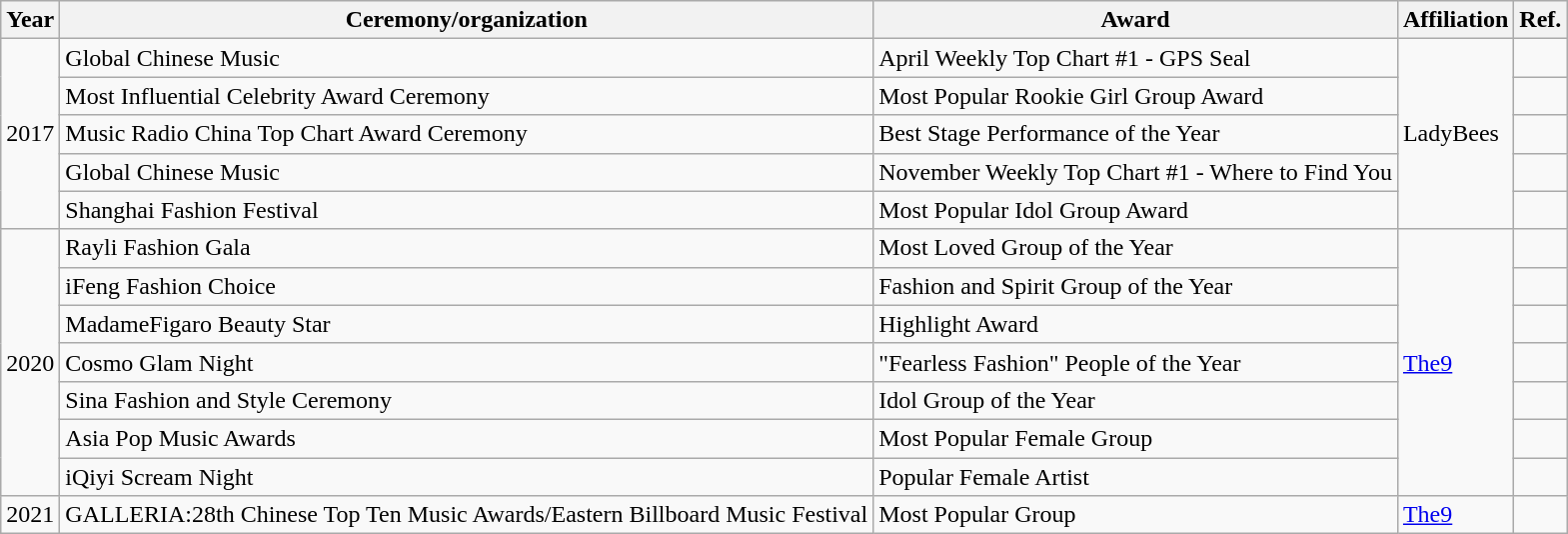<table class="wikitable">
<tr>
<th>Year</th>
<th>Ceremony/organization</th>
<th>Award</th>
<th>Affiliation</th>
<th>Ref.</th>
</tr>
<tr>
<td rowspan="5">2017</td>
<td>Global Chinese Music</td>
<td>April Weekly Top Chart #1 - GPS Seal</td>
<td rowspan="5">LadyBees</td>
<td></td>
</tr>
<tr>
<td>Most Influential Celebrity Award Ceremony</td>
<td>Most Popular Rookie Girl Group Award</td>
<td></td>
</tr>
<tr>
<td>Music Radio China Top Chart Award Ceremony</td>
<td>Best Stage Performance of the Year</td>
<td></td>
</tr>
<tr>
<td>Global Chinese Music</td>
<td>November Weekly Top Chart #1 - Where to Find You</td>
<td></td>
</tr>
<tr>
<td>Shanghai Fashion Festival</td>
<td>Most Popular Idol Group Award</td>
<td></td>
</tr>
<tr>
<td rowspan="7">2020</td>
<td>Rayli Fashion Gala</td>
<td>Most Loved Group of the Year</td>
<td rowspan="7"><a href='#'>The9</a></td>
<td></td>
</tr>
<tr>
<td>iFeng Fashion Choice</td>
<td>Fashion and Spirit Group of the Year</td>
<td></td>
</tr>
<tr>
<td>MadameFigaro Beauty Star</td>
<td>Highlight Award</td>
<td></td>
</tr>
<tr>
<td>Cosmo Glam Night</td>
<td>"Fearless Fashion" People of the Year</td>
<td></td>
</tr>
<tr>
<td>Sina Fashion and Style Ceremony</td>
<td>Idol Group of the Year</td>
<td></td>
</tr>
<tr>
<td>Asia Pop Music Awards</td>
<td>Most Popular Female Group</td>
<td></td>
</tr>
<tr>
<td>iQiyi Scream Night</td>
<td>Popular Female Artist</td>
<td></td>
</tr>
<tr>
<td rowspan= "1">2021</td>
<td>GALLERIA:28th Chinese Top Ten Music Awards/Eastern Billboard Music Festival</td>
<td>Most Popular Group</td>
<td><a href='#'>The9</a></td>
<td></td>
</tr>
</table>
